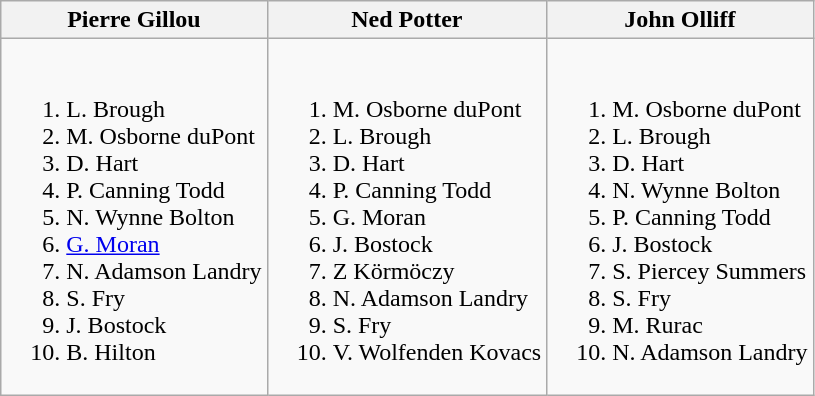<table class="wikitable">
<tr>
<th>Pierre Gillou</th>
<th>Ned Potter</th>
<th>John Olliff</th>
</tr>
<tr style="vertical-align: top;">
<td style="white-space: nowrap;"><br><ol><li> L. Brough</li><li> M. Osborne duPont</li><li> D. Hart</li><li> P. Canning Todd</li><li> N. Wynne Bolton</li><li> <a href='#'>G. Moran</a></li><li> N. Adamson Landry</li><li> S. Fry</li><li> J. Bostock</li><li> B. Hilton</li></ol></td>
<td style="white-space: nowrap;"><br><ol><li> M. Osborne duPont</li><li> L. Brough</li><li> D. Hart</li><li> P. Canning Todd</li><li> G. Moran</li><li> J. Bostock</li><li> Z Körmöczy</li><li> N. Adamson Landry</li><li> S. Fry</li><li> V. Wolfenden Kovacs</li></ol></td>
<td style="white-space: nowrap;"><br><ol><li> M. Osborne duPont</li><li> L. Brough</li><li> D. Hart</li><li> N. Wynne Bolton</li><li> P. Canning Todd</li><li> J. Bostock</li><li> S. Piercey Summers</li><li> S. Fry</li><li> M. Rurac</li><li> N. Adamson Landry</li></ol></td>
</tr>
</table>
